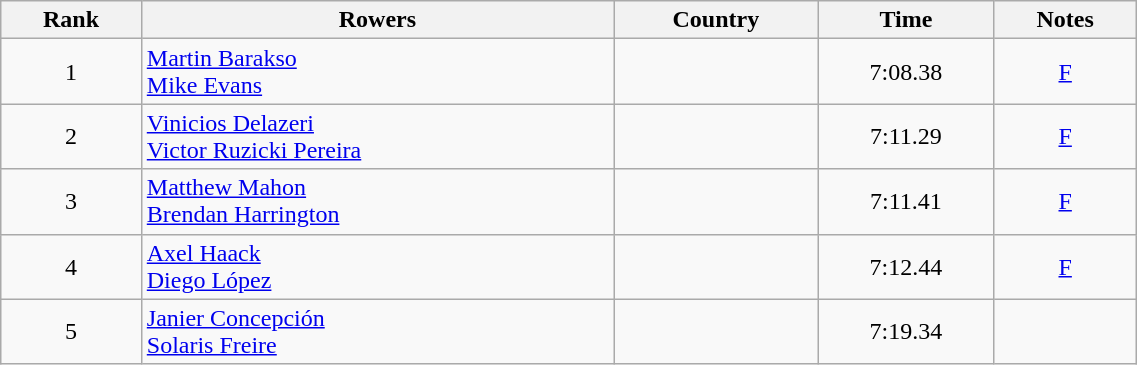<table class="wikitable" width=60% style="text-align:center">
<tr>
<th>Rank</th>
<th>Rowers</th>
<th>Country</th>
<th>Time</th>
<th>Notes</th>
</tr>
<tr>
<td>1</td>
<td align=left><a href='#'>Martin Barakso</a><br><a href='#'>Mike Evans</a></td>
<td align=left></td>
<td>7:08.38</td>
<td><a href='#'>F</a></td>
</tr>
<tr>
<td>2</td>
<td align=left><a href='#'>Vinicios Delazeri</a><br><a href='#'>Victor Ruzicki Pereira</a></td>
<td align=left></td>
<td>7:11.29</td>
<td><a href='#'>F</a></td>
</tr>
<tr>
<td>3</td>
<td align=left><a href='#'>Matthew Mahon</a><br><a href='#'>Brendan Harrington</a></td>
<td align=left></td>
<td>7:11.41</td>
<td><a href='#'>F</a></td>
</tr>
<tr>
<td>4</td>
<td align=left><a href='#'>Axel Haack</a><br><a href='#'>Diego López</a></td>
<td align=left></td>
<td>7:12.44</td>
<td><a href='#'>F</a></td>
</tr>
<tr>
<td>5</td>
<td align=left><a href='#'>Janier Concepción</a><br><a href='#'>Solaris Freire</a></td>
<td align=left></td>
<td>7:19.34</td>
<td></td>
</tr>
</table>
